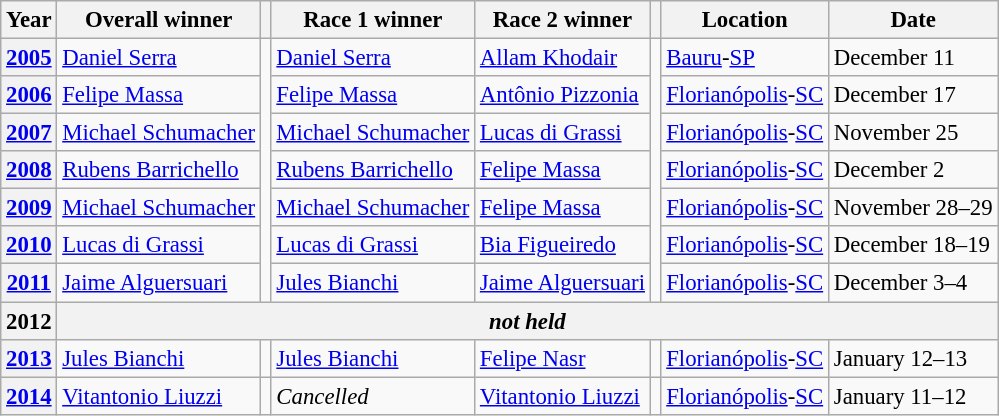<table class="wikitable" style="font-size: 95%;">
<tr>
<th>Year</th>
<th>Overall winner</th>
<th></th>
<th>Race 1 winner</th>
<th>Race 2 winner</th>
<th></th>
<th>Location</th>
<th>Date</th>
</tr>
<tr>
<th><a href='#'>2005</a></th>
<td> <a href='#'>Daniel Serra</a></td>
<td rowspan=7></td>
<td> <a href='#'>Daniel Serra</a></td>
<td> <a href='#'>Allam Khodair</a></td>
<td rowspan=7></td>
<td><a href='#'>Bauru</a>-<a href='#'>SP</a></td>
<td>December 11</td>
</tr>
<tr>
<th><a href='#'>2006</a></th>
<td> <a href='#'>Felipe Massa</a></td>
<td> <a href='#'>Felipe Massa</a></td>
<td> <a href='#'>Antônio Pizzonia</a></td>
<td><a href='#'>Florianópolis</a>-<a href='#'>SC</a></td>
<td>December 17</td>
</tr>
<tr>
<th><a href='#'>2007</a></th>
<td> <a href='#'>Michael Schumacher</a></td>
<td> <a href='#'>Michael Schumacher</a></td>
<td> <a href='#'>Lucas di Grassi</a></td>
<td><a href='#'>Florianópolis</a>-<a href='#'>SC</a></td>
<td>November 25</td>
</tr>
<tr>
<th><a href='#'>2008</a></th>
<td> <a href='#'>Rubens Barrichello</a></td>
<td> <a href='#'>Rubens Barrichello</a></td>
<td> <a href='#'>Felipe Massa</a></td>
<td><a href='#'>Florianópolis</a>-<a href='#'>SC</a></td>
<td>December 2</td>
</tr>
<tr>
<th><a href='#'>2009</a></th>
<td> <a href='#'>Michael Schumacher</a></td>
<td> <a href='#'>Michael Schumacher</a></td>
<td> <a href='#'>Felipe Massa</a></td>
<td><a href='#'>Florianópolis</a>-<a href='#'>SC</a></td>
<td>November 28–29</td>
</tr>
<tr>
<th><a href='#'>2010</a></th>
<td> <a href='#'>Lucas di Grassi</a></td>
<td> <a href='#'>Lucas di Grassi</a></td>
<td> <a href='#'>Bia Figueiredo</a></td>
<td><a href='#'>Florianópolis</a>-<a href='#'>SC</a></td>
<td>December 18–19</td>
</tr>
<tr>
<th><a href='#'>2011</a></th>
<td> <a href='#'>Jaime Alguersuari</a></td>
<td> <a href='#'>Jules Bianchi</a></td>
<td> <a href='#'>Jaime Alguersuari</a></td>
<td><a href='#'>Florianópolis</a>-<a href='#'>SC</a></td>
<td>December 3–4</td>
</tr>
<tr>
<th>2012</th>
<th colspan=7 align="center"><em>not held</em></th>
</tr>
<tr>
<th><a href='#'>2013</a></th>
<td> <a href='#'>Jules Bianchi</a></td>
<td></td>
<td> <a href='#'>Jules Bianchi</a></td>
<td> <a href='#'>Felipe Nasr</a></td>
<td></td>
<td><a href='#'>Florianópolis</a>-<a href='#'>SC</a></td>
<td>January 12–13</td>
</tr>
<tr>
<th><a href='#'>2014</a></th>
<td> <a href='#'>Vitantonio Liuzzi</a></td>
<td></td>
<td><em>Cancelled</em></td>
<td> <a href='#'>Vitantonio Liuzzi</a></td>
<td></td>
<td><a href='#'>Florianópolis</a>-<a href='#'>SC</a></td>
<td>January 11–12</td>
</tr>
</table>
